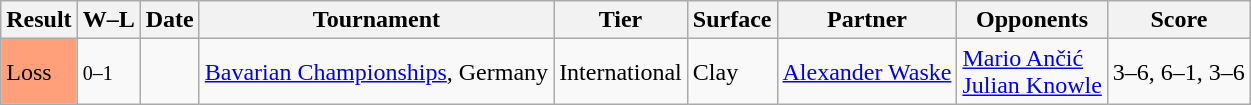<table class="sortable wikitable">
<tr>
<th>Result</th>
<th class="unsortable">W–L</th>
<th>Date</th>
<th>Tournament</th>
<th>Tier</th>
<th>Surface</th>
<th>Partner</th>
<th>Opponents</th>
<th class="unsortable">Score</th>
</tr>
<tr>
<td bgcolor=FFA07A>Loss</td>
<td><small>0–1</small></td>
<td><a href='#'></a></td>
<td><a href='#'>Bavarian Championships</a>, Germany</td>
<td>International</td>
<td>Clay</td>
<td> <a href='#'>Alexander Waske</a></td>
<td> <a href='#'>Mario Ančić</a> <br>  <a href='#'>Julian Knowle</a></td>
<td>3–6, 6–1, 3–6</td>
</tr>
</table>
